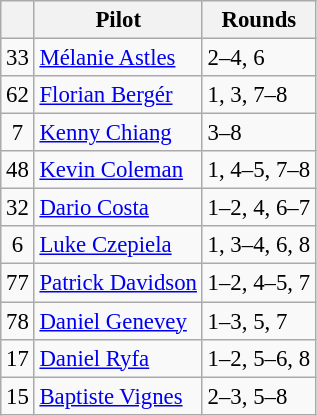<table class="wikitable" style="font-size: 95%;">
<tr>
<th></th>
<th>Pilot</th>
<th>Rounds</th>
</tr>
<tr>
<td align=center>33</td>
<td> <a href='#'>Mélanie Astles</a></td>
<td>2–4, 6</td>
</tr>
<tr>
<td align=center>62</td>
<td> <a href='#'>Florian Bergér</a></td>
<td>1, 3, 7–8</td>
</tr>
<tr>
<td align=center>7</td>
<td> <a href='#'>Kenny Chiang</a></td>
<td>3–8</td>
</tr>
<tr>
<td align=center>48</td>
<td> <a href='#'>Kevin Coleman</a></td>
<td>1, 4–5, 7–8</td>
</tr>
<tr>
<td align=center>32</td>
<td> <a href='#'>Dario Costa</a></td>
<td>1–2, 4, 6–7</td>
</tr>
<tr>
<td align=center>6</td>
<td> <a href='#'>Luke Czepiela</a></td>
<td>1, 3–4, 6, 8</td>
</tr>
<tr>
<td align=center>77</td>
<td> <a href='#'>Patrick Davidson</a></td>
<td>1–2, 4–5, 7</td>
</tr>
<tr>
<td align=center>78</td>
<td> <a href='#'>Daniel Genevey</a></td>
<td>1–3, 5, 7</td>
</tr>
<tr>
<td align=center>17</td>
<td> <a href='#'>Daniel Ryfa</a></td>
<td>1–2, 5–6, 8</td>
</tr>
<tr>
<td align=center>15</td>
<td> <a href='#'>Baptiste Vignes</a></td>
<td>2–3, 5–8</td>
</tr>
</table>
